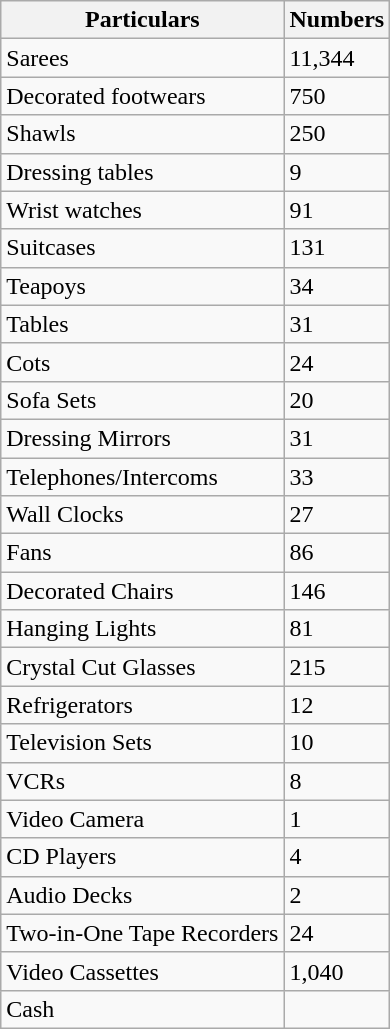<table class="wikitable floatright">
<tr>
<th>Particulars</th>
<th>Numbers</th>
</tr>
<tr>
<td>Sarees</td>
<td>11,344</td>
</tr>
<tr>
<td>Decorated footwears</td>
<td>750</td>
</tr>
<tr>
<td>Shawls</td>
<td>250</td>
</tr>
<tr>
<td>Dressing tables</td>
<td>9</td>
</tr>
<tr>
<td>Wrist watches</td>
<td>91</td>
</tr>
<tr>
<td>Suitcases</td>
<td>131</td>
</tr>
<tr>
<td>Teapoys</td>
<td>34</td>
</tr>
<tr>
<td>Tables</td>
<td>31</td>
</tr>
<tr>
<td>Cots</td>
<td>24</td>
</tr>
<tr>
<td>Sofa Sets</td>
<td>20</td>
</tr>
<tr>
<td>Dressing Mirrors</td>
<td>31</td>
</tr>
<tr>
<td>Telephones/Intercoms</td>
<td>33</td>
</tr>
<tr>
<td>Wall Clocks</td>
<td>27</td>
</tr>
<tr>
<td>Fans</td>
<td>86</td>
</tr>
<tr>
<td>Decorated Chairs</td>
<td>146</td>
</tr>
<tr>
<td>Hanging Lights</td>
<td>81</td>
</tr>
<tr>
<td>Crystal Cut Glasses</td>
<td>215</td>
</tr>
<tr>
<td>Refrigerators</td>
<td>12</td>
</tr>
<tr>
<td>Television Sets</td>
<td>10</td>
</tr>
<tr>
<td>VCRs</td>
<td>8</td>
</tr>
<tr>
<td>Video Camera</td>
<td>1</td>
</tr>
<tr>
<td>CD Players</td>
<td>4</td>
</tr>
<tr>
<td>Audio Decks</td>
<td>2</td>
</tr>
<tr>
<td>Two-in-One Tape Recorders</td>
<td>24</td>
</tr>
<tr>
<td>Video Cassettes</td>
<td>1,040</td>
</tr>
<tr>
<td>Cash</td>
<td></td>
</tr>
</table>
